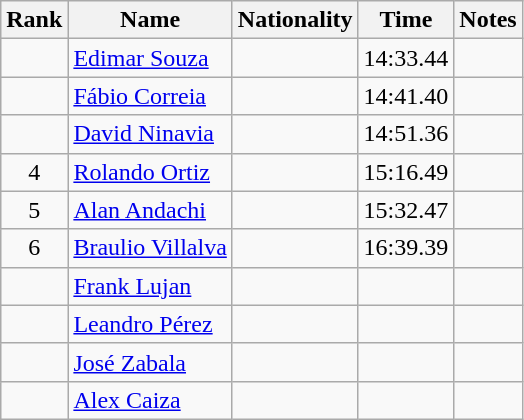<table class="wikitable sortable" style="text-align:center">
<tr>
<th>Rank</th>
<th>Name</th>
<th>Nationality</th>
<th>Time</th>
<th>Notes</th>
</tr>
<tr>
<td></td>
<td align=left><a href='#'>Edimar Souza</a></td>
<td align=left></td>
<td>14:33.44</td>
<td></td>
</tr>
<tr>
<td></td>
<td align=left><a href='#'>Fábio Correia</a></td>
<td align=left></td>
<td>14:41.40</td>
<td></td>
</tr>
<tr>
<td></td>
<td align=left><a href='#'>David Ninavia</a></td>
<td align=left></td>
<td>14:51.36</td>
<td></td>
</tr>
<tr>
<td>4</td>
<td align=left><a href='#'>Rolando Ortiz</a></td>
<td align=left></td>
<td>15:16.49</td>
<td></td>
</tr>
<tr>
<td>5</td>
<td align=left><a href='#'>Alan Andachi</a></td>
<td align=left></td>
<td>15:32.47</td>
<td></td>
</tr>
<tr>
<td>6</td>
<td align=left><a href='#'>Braulio Villalva</a></td>
<td align=left></td>
<td>16:39.39</td>
<td></td>
</tr>
<tr>
<td></td>
<td align=left><a href='#'>Frank Lujan</a></td>
<td align=left></td>
<td></td>
<td></td>
</tr>
<tr>
<td></td>
<td align=left><a href='#'>Leandro Pérez</a></td>
<td align=left></td>
<td></td>
<td></td>
</tr>
<tr>
<td></td>
<td align=left><a href='#'>José Zabala</a></td>
<td align=left></td>
<td></td>
<td></td>
</tr>
<tr>
<td></td>
<td align=left><a href='#'>Alex Caiza</a></td>
<td align=left></td>
<td></td>
<td></td>
</tr>
</table>
